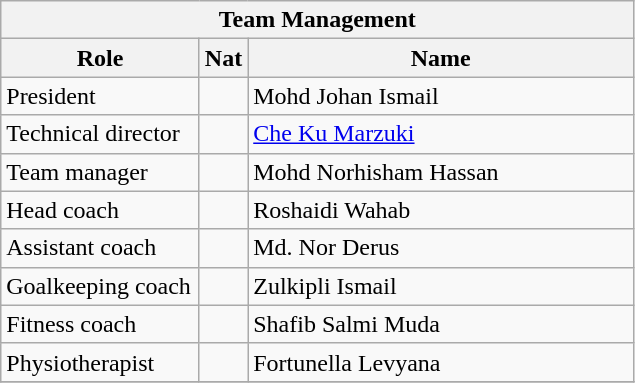<table class="wikitable" style="text-align:left;">
<tr>
<th colspan=3>Team Management</th>
</tr>
<tr>
<th style="width:125px;">Role</th>
<th style="width:20px;">Nat</th>
<th style="width:250px;">Name</th>
</tr>
<tr>
<td>President</td>
<td></td>
<td>Mohd Johan Ismail</td>
</tr>
<tr>
<td>Technical director</td>
<td></td>
<td><a href='#'>Che Ku Marzuki</a></td>
</tr>
<tr>
<td>Team manager</td>
<td></td>
<td>Mohd Norhisham Hassan</td>
</tr>
<tr>
<td>Head coach</td>
<td></td>
<td>Roshaidi Wahab</td>
</tr>
<tr>
<td>Assistant coach</td>
<td></td>
<td>Md. Nor Derus</td>
</tr>
<tr>
<td>Goalkeeping coach</td>
<td></td>
<td>Zulkipli Ismail</td>
</tr>
<tr>
<td>Fitness coach</td>
<td></td>
<td>Shafib Salmi Muda</td>
</tr>
<tr>
<td>Physiotherapist</td>
<td></td>
<td>Fortunella Levyana</td>
</tr>
<tr>
</tr>
</table>
